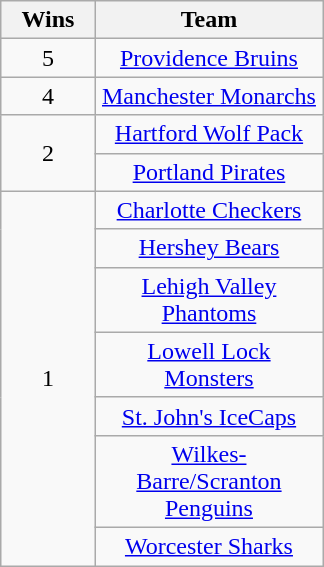<table class="wikitable" style="text-align:center; margin-left:1em; float:right">
<tr>
<th width="55">Wins</th>
<th align="center" width="145">Team</th>
</tr>
<tr>
<td rowspan=1>5</td>
<td><a href='#'>Providence Bruins</a></td>
</tr>
<tr>
<td rowspan=1>4</td>
<td><a href='#'>Manchester Monarchs</a></td>
</tr>
<tr>
<td rowspan=2>2</td>
<td><a href='#'>Hartford Wolf Pack</a></td>
</tr>
<tr>
<td><a href='#'>Portland Pirates</a></td>
</tr>
<tr>
<td rowspan=7>1</td>
<td><a href='#'>Charlotte Checkers</a></td>
</tr>
<tr>
<td><a href='#'>Hershey Bears</a></td>
</tr>
<tr>
<td><a href='#'>Lehigh Valley Phantoms</a></td>
</tr>
<tr>
<td><a href='#'>Lowell Lock Monsters</a></td>
</tr>
<tr>
<td><a href='#'>St. John's IceCaps</a></td>
</tr>
<tr>
<td><a href='#'>Wilkes-Barre/Scranton Penguins</a></td>
</tr>
<tr>
<td><a href='#'>Worcester Sharks</a></td>
</tr>
</table>
